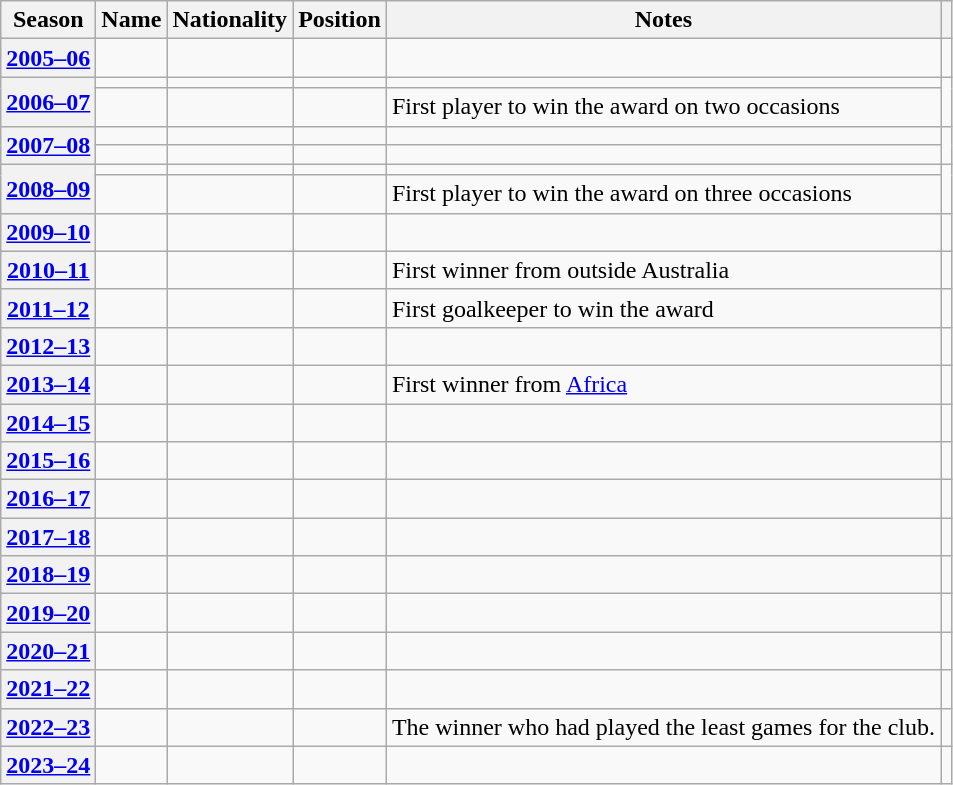<table class="wikitable plainrowheaders sortable">
<tr>
<th scope="col">Season</th>
<th scope="col">Name</th>
<th scope="col">Nationality</th>
<th scope="col">Position</th>
<th scope="col">Notes</th>
<th scope="col" class="unsortable"></th>
</tr>
<tr>
<th scope="row" style="text-align:center"><a href='#'>2005–06</a></th>
<td></td>
<td></td>
<td></td>
<td></td>
<td></td>
</tr>
<tr>
<th scope="row" style="text-align:center" rowspan=2><a href='#'>2006–07</a></th>
<td></td>
<td></td>
<td></td>
<td></td>
<td rowspan=2></td>
</tr>
<tr>
<td></td>
<td></td>
<td></td>
<td>First player to win the award on two occasions</td>
</tr>
<tr>
<th scope="row" style="text-align:center" rowspan=2><a href='#'>2007–08</a></th>
<td></td>
<td></td>
<td></td>
<td></td>
<td rowspan=2></td>
</tr>
<tr>
<td></td>
<td></td>
<td></td>
<td></td>
</tr>
<tr>
<th scope="row" style="text-align:center" rowspan=2><a href='#'>2008–09</a></th>
<td></td>
<td></td>
<td></td>
<td></td>
<td rowspan=2></td>
</tr>
<tr>
<td></td>
<td></td>
<td></td>
<td>First player to win the award on three occasions</td>
</tr>
<tr>
<th scope="row" style="text-align:center"><a href='#'>2009–10</a></th>
<td></td>
<td></td>
<td></td>
<td></td>
<td></td>
</tr>
<tr>
<th scope="row" style="text-align:center"><a href='#'>2010–11</a></th>
<td></td>
<td></td>
<td></td>
<td>First winner from outside Australia</td>
<td></td>
</tr>
<tr>
<th scope="row" style="text-align:center"><a href='#'>2011–12</a></th>
<td></td>
<td></td>
<td></td>
<td>First goalkeeper to win the award</td>
<td></td>
</tr>
<tr>
<th scope="row" style="text-align:center"><a href='#'>2012–13</a></th>
<td></td>
<td></td>
<td></td>
<td></td>
<td></td>
</tr>
<tr>
<th scope="row" style="text-align:center"><a href='#'>2013–14</a></th>
<td></td>
<td></td>
<td></td>
<td>First winner from <a href='#'>Africa</a></td>
<td></td>
</tr>
<tr>
<th scope="row" style="text-align:center"><a href='#'>2014–15</a></th>
<td></td>
<td></td>
<td></td>
<td></td>
<td></td>
</tr>
<tr>
<th scope="row" style="text-align:center"><a href='#'>2015–16</a></th>
<td></td>
<td></td>
<td></td>
<td></td>
<td></td>
</tr>
<tr>
<th scope="row" style="text-align:center"><a href='#'>2016–17</a></th>
<td></td>
<td></td>
<td></td>
<td></td>
<td></td>
</tr>
<tr>
<th scope="row" style="text-align:center"><a href='#'>2017–18</a></th>
<td></td>
<td></td>
<td></td>
<td></td>
<td></td>
</tr>
<tr>
<th scope="row" style="text-align:center"><a href='#'>2018–19</a></th>
<td></td>
<td></td>
<td></td>
<td></td>
<td></td>
</tr>
<tr>
<th scope="row" style="text-align:center"><a href='#'>2019–20</a></th>
<td></td>
<td></td>
<td></td>
<td></td>
<td></td>
</tr>
<tr>
<th scope="row" style="text-align:center"><a href='#'>2020–21</a></th>
<td></td>
<td></td>
<td></td>
<td></td>
<td></td>
</tr>
<tr>
<th scope="row" style="text-align:center"><a href='#'>2021–22</a></th>
<td><strong></strong></td>
<td></td>
<td></td>
<td></td>
<td></td>
</tr>
<tr>
<th scope="row" style="text-align:center"><a href='#'>2022–23</a></th>
<td><strong></strong></td>
<td></td>
<td></td>
<td>The winner who had played the least games for the club.</td>
<td></td>
</tr>
<tr>
<th scope="row" style="text-align:center"><a href='#'>2023–24</a></th>
<td><strong></strong></td>
<td></td>
<td></td>
<td></td>
<td></td>
</tr>
</table>
